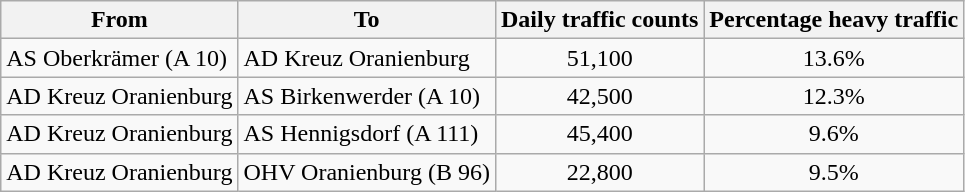<table class="wikitable">
<tr>
<th>From</th>
<th>To</th>
<th>Daily traffic counts</th>
<th>Percentage heavy traffic</th>
</tr>
<tr>
<td>AS Oberkrämer (A 10)</td>
<td>AD Kreuz Oranienburg</td>
<td style="text-align:center;">51,100</td>
<td style="text-align:center;">13.6%</td>
</tr>
<tr>
<td>AD Kreuz Oranienburg</td>
<td>AS Birkenwerder (A 10)</td>
<td style="text-align:center;">42,500</td>
<td style="text-align:center;">12.3%</td>
</tr>
<tr>
<td>AD Kreuz Oranienburg</td>
<td>AS Hennigsdorf (A 111)</td>
<td style="text-align:center;">45,400</td>
<td style="text-align:center;">9.6%</td>
</tr>
<tr>
<td>AD Kreuz Oranienburg</td>
<td>OHV Oranienburg (B 96)</td>
<td style="text-align:center;">22,800</td>
<td style="text-align:center;">9.5%</td>
</tr>
</table>
